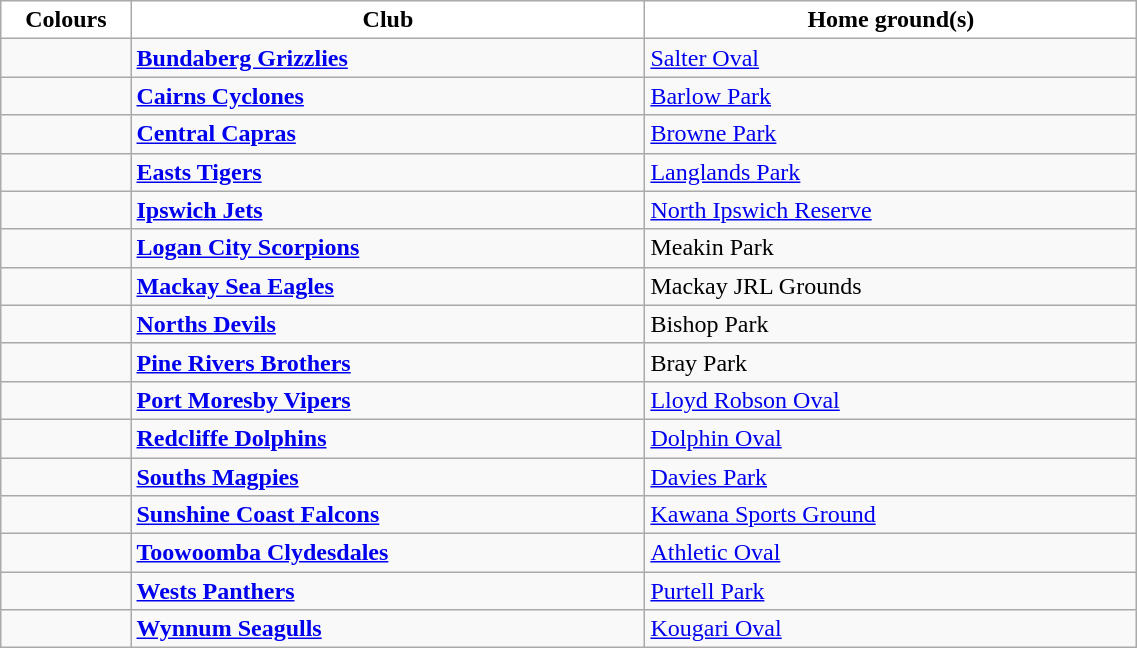<table class="wikitable" style="width:60%; text-align:left">
<tr>
<th style="background:white; width:1%">Colours</th>
<th style="background:white; width:10%">Club</th>
<th style="background:white; width:10%">Home ground(s)</th>
</tr>
<tr>
<td></td>
<td><strong><a href='#'>Bundaberg Grizzlies</a></strong></td>
<td><a href='#'>Salter Oval</a></td>
</tr>
<tr>
<td></td>
<td><strong><a href='#'>Cairns Cyclones</a></strong></td>
<td><a href='#'>Barlow Park</a></td>
</tr>
<tr>
<td></td>
<td><strong><a href='#'>Central Capras</a></strong></td>
<td><a href='#'>Browne Park</a></td>
</tr>
<tr>
<td></td>
<td><strong><a href='#'>Easts Tigers</a></strong></td>
<td><a href='#'>Langlands Park</a></td>
</tr>
<tr>
<td></td>
<td><strong><a href='#'>Ipswich Jets</a></strong></td>
<td><a href='#'>North Ipswich Reserve</a></td>
</tr>
<tr>
<td></td>
<td><strong><a href='#'>Logan City Scorpions</a></strong></td>
<td>Meakin Park</td>
</tr>
<tr>
<td></td>
<td><strong><a href='#'>Mackay Sea Eagles</a></strong></td>
<td>Mackay JRL Grounds</td>
</tr>
<tr>
<td></td>
<td><strong><a href='#'>Norths Devils</a></strong></td>
<td>Bishop Park</td>
</tr>
<tr>
<td></td>
<td><strong><a href='#'>Pine Rivers Brothers</a></strong></td>
<td>Bray Park</td>
</tr>
<tr>
<td></td>
<td><strong><a href='#'>Port Moresby Vipers</a></strong></td>
<td><a href='#'>Lloyd Robson Oval</a></td>
</tr>
<tr>
<td></td>
<td><strong><a href='#'>Redcliffe Dolphins</a></strong></td>
<td><a href='#'>Dolphin Oval</a></td>
</tr>
<tr>
<td></td>
<td><strong><a href='#'>Souths Magpies</a></strong></td>
<td><a href='#'>Davies Park</a></td>
</tr>
<tr>
<td></td>
<td><strong><a href='#'>Sunshine Coast Falcons</a></strong></td>
<td><a href='#'>Kawana Sports Ground</a></td>
</tr>
<tr>
<td></td>
<td><strong><a href='#'>Toowoomba Clydesdales</a></strong></td>
<td><a href='#'>Athletic Oval</a></td>
</tr>
<tr>
<td></td>
<td><strong><a href='#'>Wests Panthers</a></strong></td>
<td><a href='#'>Purtell Park</a></td>
</tr>
<tr>
<td></td>
<td><strong><a href='#'>Wynnum Seagulls</a></strong></td>
<td><a href='#'>Kougari Oval</a></td>
</tr>
</table>
